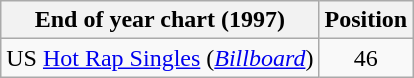<table class="wikitable sortable">
<tr>
<th align="left">End of year chart (1997)</th>
<th align="center">Position</th>
</tr>
<tr>
<td>US <a href='#'>Hot Rap Singles</a> (<em><a href='#'>Billboard</a></em>)</td>
<td align="center">46</td>
</tr>
</table>
